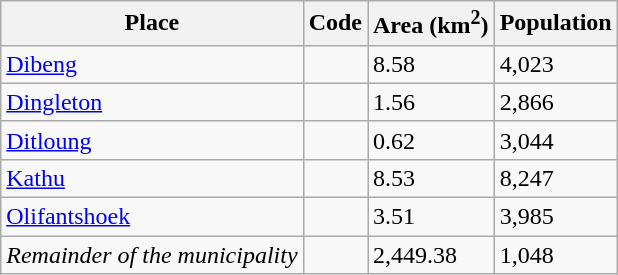<table class="wikitable sortable">
<tr>
<th>Place</th>
<th>Code</th>
<th>Area (km<sup>2</sup>)</th>
<th>Population</th>
</tr>
<tr>
<td><a href='#'>Dibeng</a></td>
<td></td>
<td>8.58</td>
<td>4,023</td>
</tr>
<tr>
<td><a href='#'>Dingleton</a></td>
<td></td>
<td>1.56</td>
<td>2,866</td>
</tr>
<tr>
<td><a href='#'>Ditloung</a></td>
<td></td>
<td>0.62</td>
<td>3,044</td>
</tr>
<tr>
<td><a href='#'>Kathu</a></td>
<td></td>
<td>8.53</td>
<td>8,247</td>
</tr>
<tr>
<td><a href='#'>Olifantshoek</a></td>
<td></td>
<td>3.51</td>
<td>3,985</td>
</tr>
<tr>
<td><em>Remainder of the municipality</em></td>
<td></td>
<td>2,449.38</td>
<td>1,048</td>
</tr>
</table>
